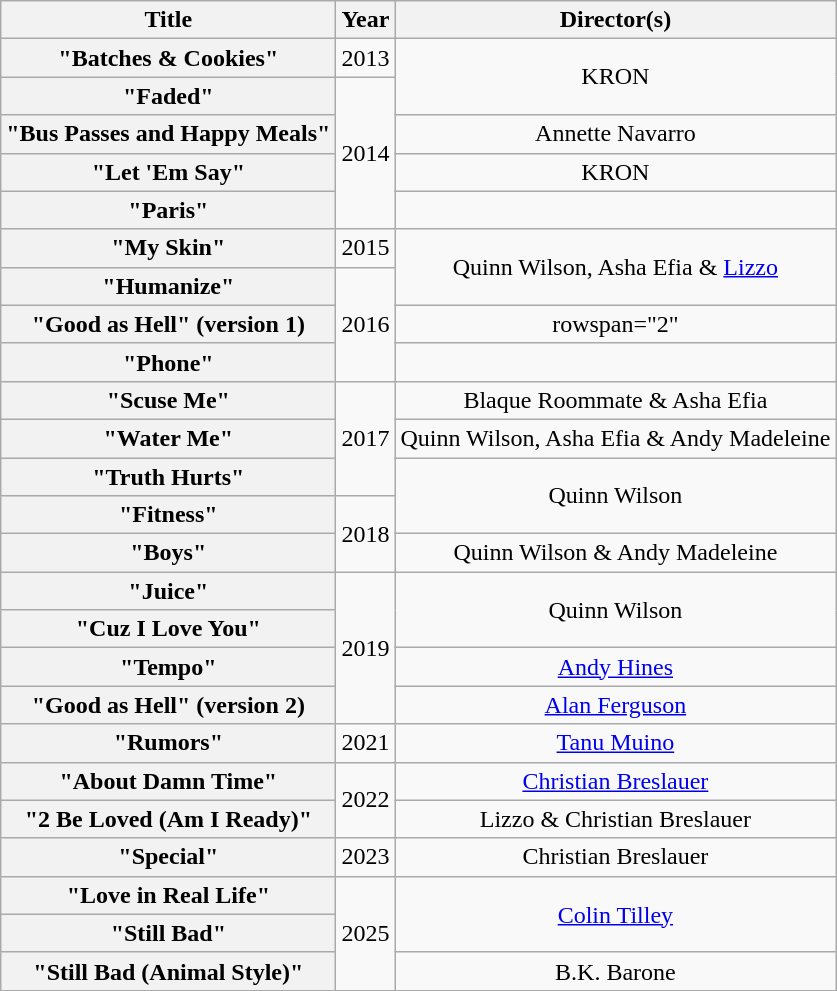<table class="wikitable plainrowheaders" style="text-align:center;">
<tr>
<th scope="col">Title</th>
<th scope="col">Year</th>
<th scope="col">Director(s)</th>
</tr>
<tr>
<th scope="row">"Batches & Cookies"<br></th>
<td>2013</td>
<td rowspan="2">KRON</td>
</tr>
<tr>
<th scope="row">"Faded"</th>
<td rowspan="4">2014</td>
</tr>
<tr>
<th scope="row">"Bus Passes and Happy Meals"</th>
<td>Annette Navarro</td>
</tr>
<tr>
<th scope="row">"Let 'Em Say"<br></th>
<td>KRON</td>
</tr>
<tr>
<th scope="row">"Paris"</th>
<td></td>
</tr>
<tr>
<th scope="row">"My Skin"</th>
<td>2015</td>
<td rowspan="2">Quinn Wilson, Asha Efia & <a href='#'>Lizzo</a></td>
</tr>
<tr>
<th scope="row">"Humanize"</th>
<td rowspan="3">2016</td>
</tr>
<tr>
<th scope="row">"Good as Hell" (version 1)</th>
<td>rowspan="2" </td>
</tr>
<tr>
<th scope="row">"Phone"</th>
</tr>
<tr>
<th scope="row">"Scuse Me"</th>
<td rowspan="3">2017</td>
<td>Blaque Roommate & Asha Efia</td>
</tr>
<tr>
<th scope="row">"Water Me"</th>
<td>Quinn Wilson, Asha Efia & Andy Madeleine</td>
</tr>
<tr>
<th scope="row">"Truth Hurts"</th>
<td rowspan="2">Quinn Wilson</td>
</tr>
<tr>
<th scope="row">"Fitness"</th>
<td rowspan="2">2018</td>
</tr>
<tr>
<th scope="row">"Boys"</th>
<td>Quinn Wilson & Andy Madeleine</td>
</tr>
<tr>
<th scope="row">"Juice"</th>
<td rowspan="4">2019</td>
<td rowspan="2">Quinn Wilson</td>
</tr>
<tr>
<th scope="row">"Cuz I Love You"</th>
</tr>
<tr>
<th scope="row">"Tempo"<br></th>
<td><a href='#'>Andy Hines</a></td>
</tr>
<tr>
<th scope="row">"Good as Hell" (version 2)</th>
<td><a href='#'>Alan Ferguson</a></td>
</tr>
<tr>
<th scope="row">"Rumors"<br></th>
<td>2021</td>
<td><a href='#'>Tanu Muino</a></td>
</tr>
<tr>
<th scope="row">"About Damn Time"</th>
<td rowspan="2">2022</td>
<td><a href='#'>Christian Breslauer</a></td>
</tr>
<tr>
<th scope="row">"2 Be Loved (Am I Ready)"</th>
<td>Lizzo & Christian Breslauer</td>
</tr>
<tr>
<th scope="row">"Special"</th>
<td>2023</td>
<td>Christian Breslauer</td>
</tr>
<tr>
<th scope="row">"Love in Real Life"</th>
<td rowspan="3">2025</td>
<td rowspan="2"><a href='#'>Colin Tilley</a></td>
</tr>
<tr>
<th scope="row">"Still Bad"</th>
</tr>
<tr>
<th scope="row">"Still Bad (Animal Style)"</th>
<td>B.K. Barone</td>
</tr>
</table>
